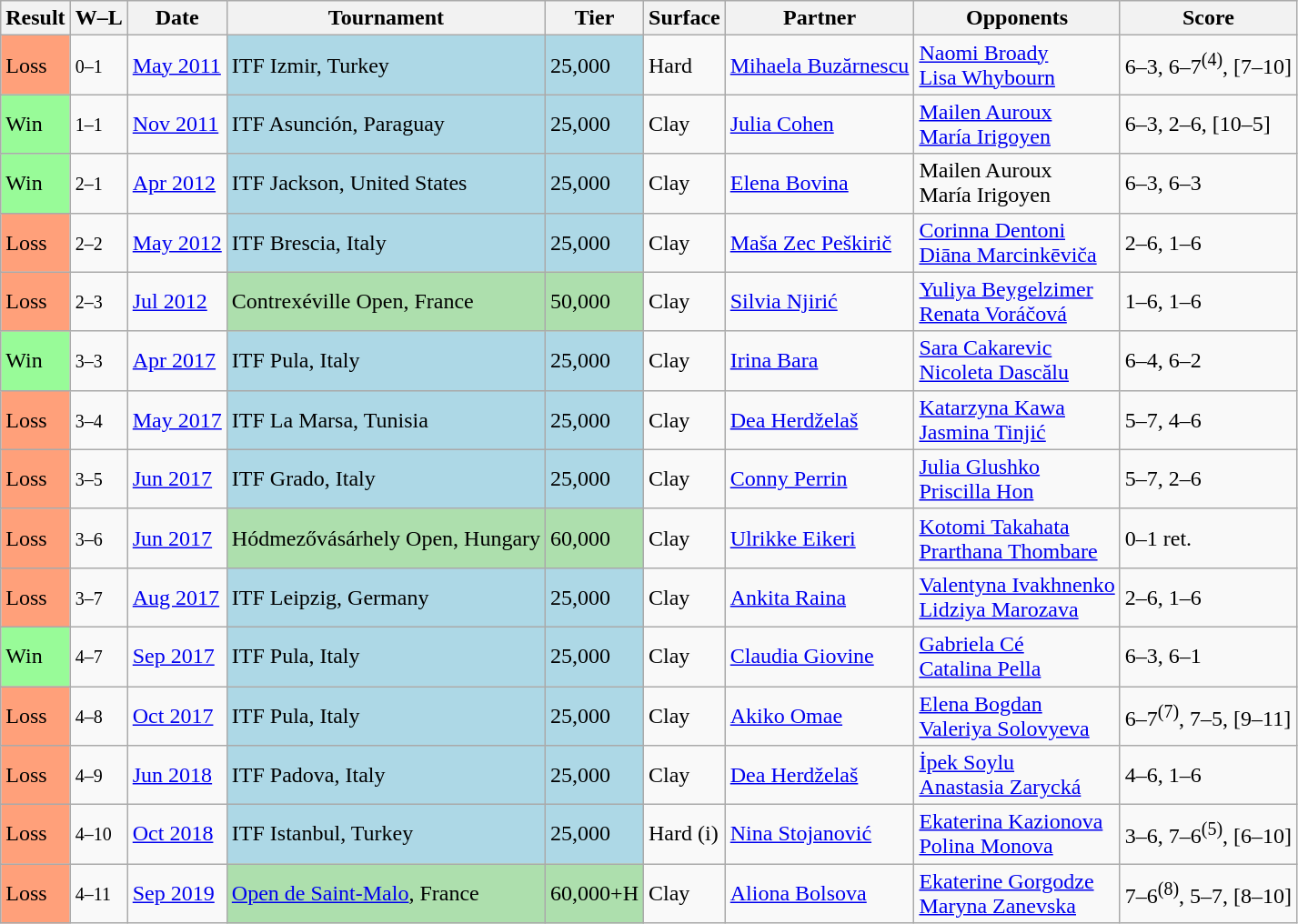<table class="sortable wikitable">
<tr>
<th>Result</th>
<th class="unsortable">W–L</th>
<th>Date</th>
<th>Tournament</th>
<th>Tier</th>
<th>Surface</th>
<th>Partner</th>
<th>Opponents</th>
<th class="unsortable">Score</th>
</tr>
<tr>
<td style="background:#ffa07a;">Loss</td>
<td><small>0–1</small></td>
<td><a href='#'>May 2011</a></td>
<td style="background:lightblue;">ITF Izmir, Turkey</td>
<td style="background:lightblue;">25,000</td>
<td>Hard</td>
<td> <a href='#'>Mihaela Buzărnescu</a></td>
<td> <a href='#'>Naomi Broady</a> <br>  <a href='#'>Lisa Whybourn</a></td>
<td>6–3, 6–7<sup>(4)</sup>, [7–10]</td>
</tr>
<tr>
<td style="background:#98fb98;">Win</td>
<td><small>1–1</small></td>
<td><a href='#'>Nov 2011</a></td>
<td style="background:lightblue;">ITF Asunción, Paraguay</td>
<td style="background:lightblue;">25,000</td>
<td>Clay</td>
<td> <a href='#'>Julia Cohen</a></td>
<td> <a href='#'>Mailen Auroux</a> <br>  <a href='#'>María Irigoyen</a></td>
<td>6–3, 2–6, [10–5]</td>
</tr>
<tr>
<td style="background:#98fb98;">Win</td>
<td><small>2–1</small></td>
<td><a href='#'>Apr 2012</a></td>
<td style="background:lightblue;">ITF Jackson, United States</td>
<td style="background:lightblue;">25,000</td>
<td>Clay</td>
<td> <a href='#'>Elena Bovina</a></td>
<td> Mailen Auroux <br>  María Irigoyen</td>
<td>6–3, 6–3</td>
</tr>
<tr>
<td style="background:#ffa07a;">Loss</td>
<td><small>2–2</small></td>
<td><a href='#'>May 2012</a></td>
<td style="background:lightblue;">ITF Brescia, Italy</td>
<td style="background:lightblue;">25,000</td>
<td>Clay</td>
<td> <a href='#'>Maša Zec Peškirič</a></td>
<td> <a href='#'>Corinna Dentoni</a> <br>  <a href='#'>Diāna Marcinkēviča</a></td>
<td>2–6, 1–6</td>
</tr>
<tr>
<td style="background:#ffa07a;">Loss</td>
<td><small>2–3</small></td>
<td><a href='#'>Jul 2012</a></td>
<td style="background:#addfad;">Contrexéville Open, France</td>
<td style="background:#addfad;">50,000</td>
<td>Clay</td>
<td> <a href='#'>Silvia Njirić</a></td>
<td> <a href='#'>Yuliya Beygelzimer</a> <br>  <a href='#'>Renata Voráčová</a></td>
<td>1–6, 1–6</td>
</tr>
<tr>
<td style="background:#98fb98;">Win</td>
<td><small>3–3</small></td>
<td><a href='#'>Apr 2017</a></td>
<td style="background:lightblue;">ITF Pula, Italy</td>
<td style="background:lightblue;">25,000</td>
<td>Clay</td>
<td> <a href='#'>Irina Bara</a></td>
<td> <a href='#'>Sara Cakarevic</a> <br>  <a href='#'>Nicoleta Dascălu</a></td>
<td>6–4, 6–2</td>
</tr>
<tr>
<td style="background:#ffa07a;">Loss</td>
<td><small>3–4</small></td>
<td><a href='#'>May 2017</a></td>
<td style="background:lightblue;">ITF La Marsa, Tunisia</td>
<td style="background:lightblue;">25,000</td>
<td>Clay</td>
<td> <a href='#'>Dea Herdželaš</a></td>
<td> <a href='#'>Katarzyna Kawa</a> <br>  <a href='#'>Jasmina Tinjić</a></td>
<td>5–7, 4–6</td>
</tr>
<tr>
<td style="background:#ffa07a;">Loss</td>
<td><small>3–5</small></td>
<td><a href='#'>Jun 2017</a></td>
<td style="background:lightblue;">ITF Grado, Italy</td>
<td style="background:lightblue;">25,000</td>
<td>Clay</td>
<td> <a href='#'>Conny Perrin</a></td>
<td> <a href='#'>Julia Glushko</a> <br>  <a href='#'>Priscilla Hon</a></td>
<td>5–7, 2–6</td>
</tr>
<tr>
<td style="background:#ffa07a;">Loss</td>
<td><small>3–6</small></td>
<td><a href='#'>Jun 2017</a></td>
<td style="background:#addfad;">Hódmezővásárhely Open, Hungary</td>
<td style="background:#addfad;">60,000</td>
<td>Clay</td>
<td> <a href='#'>Ulrikke Eikeri</a></td>
<td> <a href='#'>Kotomi Takahata</a> <br>  <a href='#'>Prarthana Thombare</a></td>
<td>0–1 ret.</td>
</tr>
<tr>
<td style="background:#ffa07a;">Loss</td>
<td><small>3–7</small></td>
<td><a href='#'>Aug 2017</a></td>
<td style="background:lightblue;">ITF Leipzig, Germany</td>
<td style="background:lightblue;">25,000</td>
<td>Clay</td>
<td> <a href='#'>Ankita Raina</a></td>
<td> <a href='#'>Valentyna Ivakhnenko</a> <br>  <a href='#'>Lidziya Marozava</a></td>
<td>2–6, 1–6</td>
</tr>
<tr>
<td style="background:#98fb98;">Win</td>
<td><small>4–7</small></td>
<td><a href='#'>Sep 2017</a></td>
<td style="background:lightblue;">ITF Pula, Italy</td>
<td style="background:lightblue;">25,000</td>
<td>Clay</td>
<td> <a href='#'>Claudia Giovine</a></td>
<td> <a href='#'>Gabriela Cé</a> <br>  <a href='#'>Catalina Pella</a></td>
<td>6–3, 6–1</td>
</tr>
<tr>
<td style="background:#ffa07a;">Loss</td>
<td><small>4–8</small></td>
<td><a href='#'>Oct 2017</a></td>
<td style="background:lightblue;">ITF Pula, Italy</td>
<td style="background:lightblue;">25,000</td>
<td>Clay</td>
<td> <a href='#'>Akiko Omae</a></td>
<td> <a href='#'>Elena Bogdan</a> <br>  <a href='#'>Valeriya Solovyeva</a></td>
<td>6–7<sup>(7)</sup>, 7–5, [9–11]</td>
</tr>
<tr>
<td style="background:#ffa07a;">Loss</td>
<td><small>4–9</small></td>
<td><a href='#'>Jun 2018</a></td>
<td style="background:lightblue;">ITF Padova, Italy</td>
<td style="background:lightblue;">25,000</td>
<td>Clay</td>
<td> <a href='#'>Dea Herdželaš</a></td>
<td> <a href='#'>İpek Soylu</a> <br>  <a href='#'>Anastasia Zarycká</a></td>
<td>4–6, 1–6</td>
</tr>
<tr>
<td style="background:#ffa07a;">Loss</td>
<td><small>4–10</small></td>
<td><a href='#'>Oct 2018</a></td>
<td style="background:lightblue;">ITF Istanbul, Turkey</td>
<td style="background:lightblue;">25,000</td>
<td>Hard (i)</td>
<td> <a href='#'>Nina Stojanović</a></td>
<td> <a href='#'>Ekaterina Kazionova</a> <br>  <a href='#'>Polina Monova</a></td>
<td>3–6, 7–6<sup>(5)</sup>, [6–10]</td>
</tr>
<tr>
<td style="background:#ffa07a;">Loss</td>
<td><small>4–11</small></td>
<td><a href='#'>Sep 2019</a></td>
<td style="background:#addfad;"><a href='#'>Open de Saint-Malo</a>, France</td>
<td style="background:#addfad;">60,000+H</td>
<td>Clay</td>
<td> <a href='#'>Aliona Bolsova</a></td>
<td> <a href='#'>Ekaterine Gorgodze</a> <br>  <a href='#'>Maryna Zanevska</a></td>
<td>7–6<sup>(8)</sup>, 5–7, [8–10]</td>
</tr>
</table>
